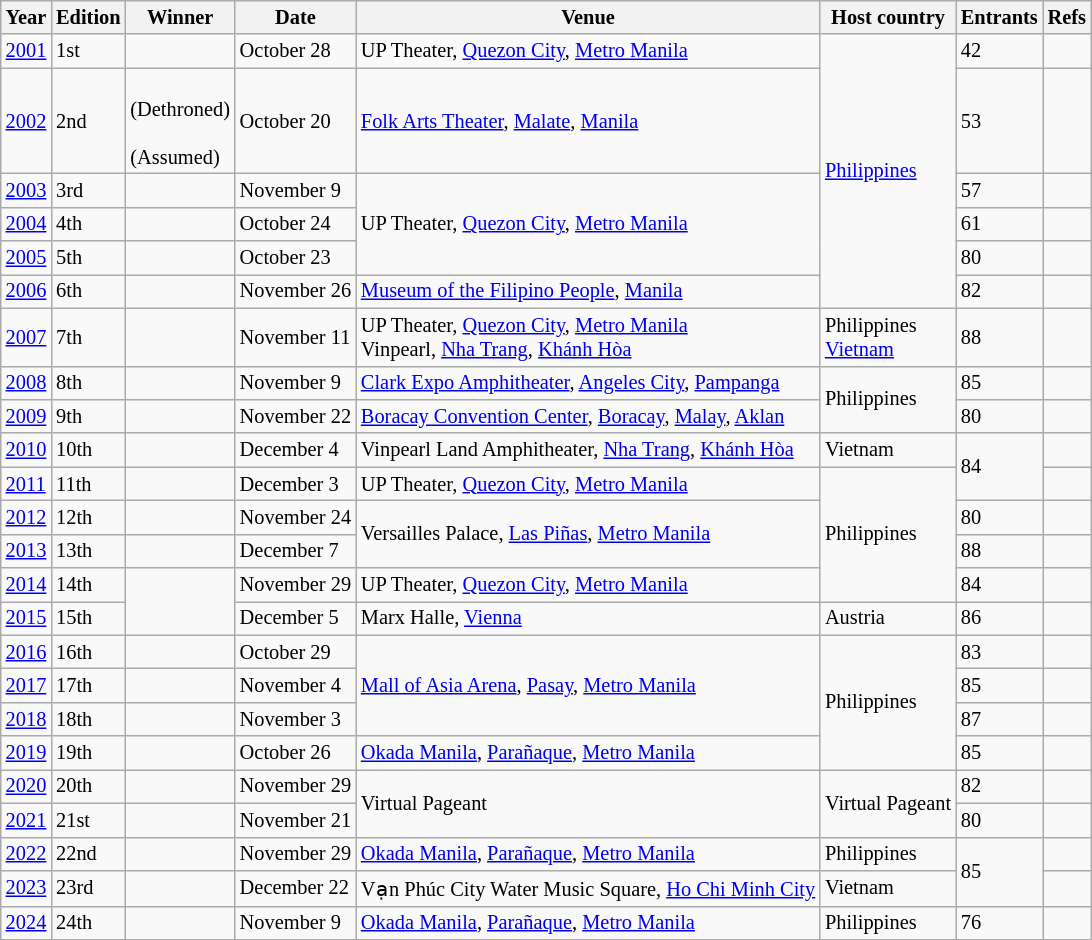<table class="wikitable sortable" style="font-size: 85%;">
<tr>
<th>Year</th>
<th>Edition</th>
<th>Winner</th>
<th>Date</th>
<th>Venue</th>
<th>Host country</th>
<th>Entrants</th>
<th>Refs</th>
</tr>
<tr>
<td><a href='#'>2001</a></td>
<td>1st</td>
<td></td>
<td>October 28</td>
<td>UP Theater, <a href='#'>Quezon City</a>, <a href='#'>Metro Manila</a></td>
<td rowspan="6"><a href='#'>Philippines</a></td>
<td>42</td>
<td></td>
</tr>
<tr>
<td><a href='#'>2002</a></td>
<td>2nd</td>
<td><br>(Dethroned)<br><br>(Assumed)</td>
<td>October 20</td>
<td><a href='#'>Folk Arts Theater</a>, <a href='#'>Malate</a>, <a href='#'>Manila</a></td>
<td>53</td>
<td></td>
</tr>
<tr>
<td><a href='#'>2003</a></td>
<td>3rd</td>
<td></td>
<td>November 9</td>
<td rowspan="3">UP Theater, <a href='#'>Quezon City</a>, <a href='#'>Metro Manila</a></td>
<td>57</td>
<td></td>
</tr>
<tr>
<td><a href='#'>2004</a></td>
<td>4th</td>
<td></td>
<td>October 24</td>
<td>61</td>
<td></td>
</tr>
<tr>
<td><a href='#'>2005</a></td>
<td>5th</td>
<td></td>
<td>October 23</td>
<td>80</td>
<td></td>
</tr>
<tr>
<td><a href='#'>2006</a></td>
<td>6th</td>
<td></td>
<td>November 26</td>
<td><a href='#'>Museum of the Filipino People</a>, <a href='#'>Manila</a></td>
<td>82</td>
<td></td>
</tr>
<tr>
<td><a href='#'>2007</a></td>
<td>7th</td>
<td></td>
<td>November 11</td>
<td>UP Theater, <a href='#'>Quezon City</a>, <a href='#'>Metro Manila</a><br>Vinpearl, <a href='#'>Nha Trang</a>, <a href='#'>Khánh Hòa</a></td>
<td>Philippines <br><a href='#'>Vietnam</a></td>
<td>88</td>
<td></td>
</tr>
<tr>
<td><a href='#'>2008</a></td>
<td>8th</td>
<td></td>
<td>November 9</td>
<td><a href='#'>Clark Expo Amphitheater</a>, <a href='#'>Angeles City</a>, <a href='#'>Pampanga</a></td>
<td rowspan="2">Philippines</td>
<td>85</td>
<td></td>
</tr>
<tr>
<td><a href='#'>2009</a></td>
<td>9th</td>
<td></td>
<td>November 22</td>
<td><a href='#'>Boracay Convention Center</a>, <a href='#'>Boracay</a>, <a href='#'>Malay</a>, <a href='#'>Aklan</a></td>
<td>80</td>
<td></td>
</tr>
<tr>
<td><a href='#'>2010</a></td>
<td>10th</td>
<td></td>
<td>December 4</td>
<td>Vinpearl Land Amphitheater, <a href='#'>Nha Trang</a>, <a href='#'>Khánh Hòa</a></td>
<td>Vietnam</td>
<td rowspan="2">84</td>
<td></td>
</tr>
<tr>
<td><a href='#'>2011</a></td>
<td>11th</td>
<td></td>
<td>December 3</td>
<td>UP Theater, <a href='#'>Quezon City</a>, <a href='#'>Metro Manila</a></td>
<td rowspan="4">Philippines</td>
<td></td>
</tr>
<tr>
<td><a href='#'>2012</a></td>
<td>12th</td>
<td></td>
<td>November 24</td>
<td rowspan="2">Versailles Palace, <a href='#'>Las Piñas</a>, <a href='#'>Metro Manila</a></td>
<td>80</td>
<td></td>
</tr>
<tr>
<td><a href='#'>2013</a></td>
<td>13th</td>
<td></td>
<td>December 7</td>
<td>88</td>
<td></td>
</tr>
<tr>
<td><a href='#'>2014</a></td>
<td>14th</td>
<td rowspan="2"></td>
<td>November 29</td>
<td>UP Theater, <a href='#'>Quezon City</a>, <a href='#'>Metro Manila</a></td>
<td>84</td>
<td></td>
</tr>
<tr>
<td><a href='#'>2015</a></td>
<td>15th</td>
<td>December 5</td>
<td>Marx Halle, <a href='#'>Vienna</a></td>
<td>Austria</td>
<td>86</td>
<td></td>
</tr>
<tr>
<td><a href='#'>2016</a></td>
<td>16th</td>
<td></td>
<td>October 29</td>
<td rowspan="3"><a href='#'>Mall of Asia Arena</a>, <a href='#'>Pasay</a>, <a href='#'>Metro Manila</a></td>
<td rowspan="4">Philippines</td>
<td>83</td>
<td></td>
</tr>
<tr>
<td><a href='#'>2017</a></td>
<td>17th</td>
<td></td>
<td>November 4</td>
<td>85</td>
<td></td>
</tr>
<tr>
<td><a href='#'>2018</a></td>
<td>18th</td>
<td></td>
<td>November 3</td>
<td>87</td>
<td></td>
</tr>
<tr>
<td><a href='#'>2019</a></td>
<td>19th</td>
<td></td>
<td>October 26</td>
<td><a href='#'>Okada Manila</a>, <a href='#'>Parañaque</a>, <a href='#'>Metro Manila</a></td>
<td>85</td>
<td></td>
</tr>
<tr>
<td><a href='#'>2020</a></td>
<td>20th</td>
<td></td>
<td>November 29</td>
<td rowspan="2">Virtual Pageant</td>
<td rowspan="2">Virtual Pageant</td>
<td>82</td>
<td></td>
</tr>
<tr>
<td><a href='#'>2021</a></td>
<td>21st</td>
<td></td>
<td>November 21</td>
<td>80</td>
<td></td>
</tr>
<tr>
<td><a href='#'>2022</a></td>
<td>22nd</td>
<td></td>
<td>November 29</td>
<td><a href='#'>Okada Manila</a>, <a href='#'>Parañaque</a>, <a href='#'>Metro Manila</a></td>
<td>Philippines</td>
<td rowspan="2">85</td>
<td></td>
</tr>
<tr>
<td><a href='#'>2023</a></td>
<td>23rd</td>
<td></td>
<td>December 22</td>
<td>Vạn Phúc City Water Music Square, <a href='#'>Ho Chi Minh City</a></td>
<td>Vietnam</td>
<td></td>
</tr>
<tr>
<td><a href='#'>2024</a></td>
<td>24th</td>
<td></td>
<td>November 9</td>
<td><a href='#'>Okada Manila</a>, <a href='#'>Parañaque</a>, <a href='#'>Metro Manila</a></td>
<td>Philippines</td>
<td>76</td>
<td></td>
</tr>
</table>
